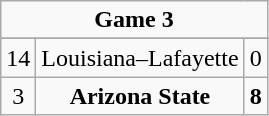<table class="wikitable">
<tr style="text-align:center;">
<td colspan="3"><strong>Game 3</strong></td>
</tr>
<tr style="text-align:center;">
</tr>
<tr style="text-align:center;">
<td>14</td>
<td>Louisiana–Lafayette</td>
<td>0</td>
</tr>
<tr style="text-align:center;">
<td>3</td>
<td><strong>Arizona State</strong></td>
<td><strong>8</strong></td>
</tr>
</table>
